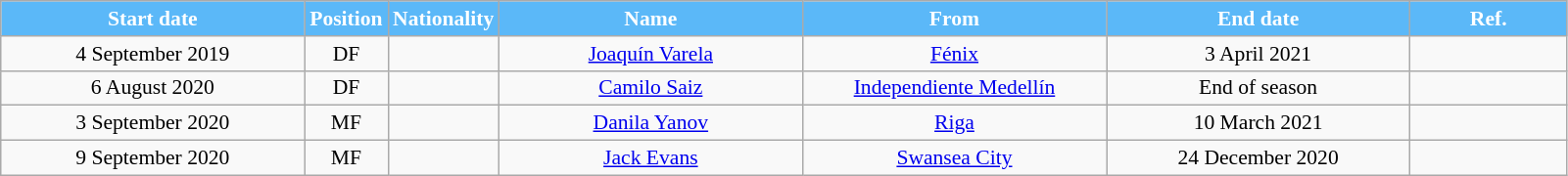<table class="wikitable"  style="text-align:center; font-size:90%; ">
<tr>
<th style="background:#5BB8F8; color:white; width:200px;">Start date</th>
<th style="background:#5BB8F8; color:white; width:50px;">Position</th>
<th style="background:#5BB8F8; color:white; width:50px;">Nationality</th>
<th style="background:#5BB8F8; color:white; width:200px;">Name</th>
<th style="background:#5BB8F8; color:white; width:200px;">From</th>
<th style="background:#5BB8F8; color:white; width:200px;">End date</th>
<th style="background:#5BB8F8; color:white; width:100px;">Ref.</th>
</tr>
<tr>
<td>4 September 2019</td>
<td>DF</td>
<td></td>
<td><a href='#'>Joaquín Varela</a></td>
<td><a href='#'>Fénix</a></td>
<td>3 April 2021</td>
<td></td>
</tr>
<tr>
<td>6 August 2020</td>
<td>DF</td>
<td></td>
<td><a href='#'>Camilo Saiz</a></td>
<td><a href='#'>Independiente Medellín</a></td>
<td>End of season</td>
<td></td>
</tr>
<tr>
<td>3 September 2020</td>
<td>MF</td>
<td></td>
<td><a href='#'>Danila Yanov</a></td>
<td><a href='#'>Riga</a></td>
<td>10 March 2021</td>
<td></td>
</tr>
<tr>
<td>9 September 2020</td>
<td>MF</td>
<td></td>
<td><a href='#'>Jack Evans</a></td>
<td><a href='#'>Swansea City</a></td>
<td>24 December 2020</td>
<td></td>
</tr>
</table>
